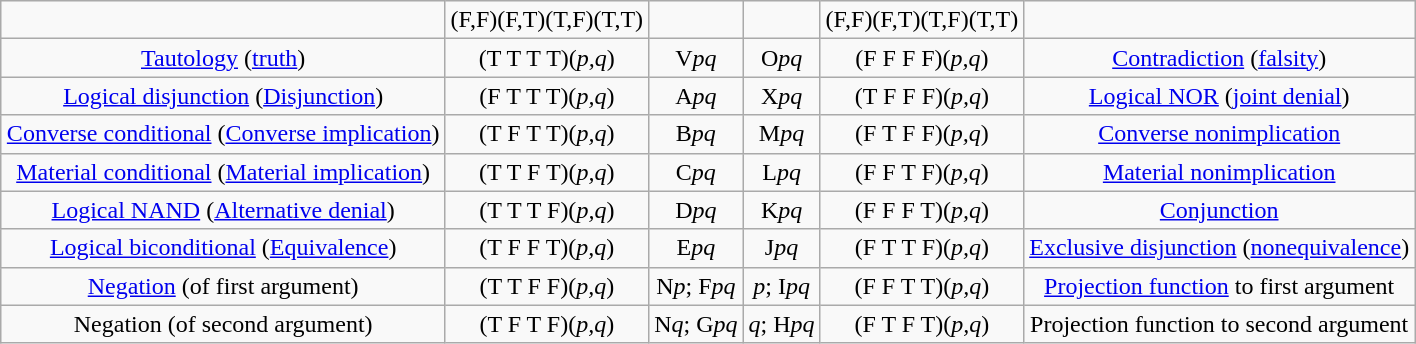<table class="wikitable" style="margin:1em auto 1em auto; text-align:center;">
<tr>
<td></td>
<td>(F,F)(F,T)(T,F)(T,T)</td>
<td></td>
<td></td>
<td>(F,F)(F,T)(T,F)(T,T)</td>
<td></td>
</tr>
<tr>
<td><a href='#'>Tautology</a> (<a href='#'>truth</a>)</td>
<td>(T    T    T    T)(<em>p,q</em>)</td>
<td>V<em>pq</em></td>
<td>O<em>pq</em></td>
<td>(F    F    F    F)(<em>p,q</em>)</td>
<td><a href='#'>Contradiction</a> (<a href='#'>falsity</a>)</td>
</tr>
<tr>
<td><a href='#'>Logical disjunction</a> (<a href='#'>Disjunction</a>)</td>
<td>(F    T    T    T)(<em>p,q</em>)</td>
<td>A<em>pq</em></td>
<td>X<em>pq</em></td>
<td>(T    F    F    F)(<em>p,q</em>)</td>
<td><a href='#'>Logical NOR</a> (<a href='#'>joint denial</a>)</td>
</tr>
<tr>
<td><a href='#'>Converse conditional</a> (<a href='#'>Converse implication</a>)</td>
<td>(T    F    T    T)(<em>p,q</em>)</td>
<td>B<em>pq</em></td>
<td>M<em>pq</em></td>
<td>(F    T    F    F)(<em>p,q</em>)</td>
<td><a href='#'>Converse nonimplication</a></td>
</tr>
<tr>
<td><a href='#'>Material conditional</a> (<a href='#'>Material implication</a>)</td>
<td>(T    T    F    T)(<em>p,q</em>)</td>
<td>C<em>pq</em></td>
<td>L<em>pq</em></td>
<td>(F    F    T    F)(<em>p,q</em>)</td>
<td><a href='#'>Material nonimplication</a></td>
</tr>
<tr>
<td><a href='#'>Logical NAND</a> (<a href='#'>Alternative denial</a>)</td>
<td>(T    T    T    F)(<em>p,q</em>)</td>
<td>D<em>pq</em></td>
<td>K<em>pq</em></td>
<td>(F    F    F    T)(<em>p,q</em>)</td>
<td><a href='#'>Conjunction</a></td>
</tr>
<tr>
<td><a href='#'>Logical biconditional</a> (<a href='#'>Equivalence</a>)</td>
<td>(T    F    F    T)(<em>p,q</em>)</td>
<td>E<em>pq</em></td>
<td>J<em>pq</em></td>
<td>(F    T    T    F)(<em>p,q</em>)</td>
<td><a href='#'>Exclusive disjunction</a> (<a href='#'>nonequivalence</a>)</td>
</tr>
<tr>
<td><a href='#'>Negation</a> (of first argument)</td>
<td>(T    T    F    F)(<em>p,q</em>)</td>
<td>N<em>p</em>; F<em>pq</em></td>
<td><em>p</em>; I<em>pq</em></td>
<td>(F    F    T    T)(<em>p,q</em>)</td>
<td><a href='#'>Projection function</a> to first argument</td>
</tr>
<tr>
<td>Negation (of second argument)</td>
<td>(T    F    T    F)(<em>p,q</em>)</td>
<td>N<em>q</em>; G<em>pq</em></td>
<td><em>q</em>; H<em>pq</em></td>
<td>(F    T    F    T)(<em>p,q</em>)</td>
<td>Projection function to second argument</td>
</tr>
</table>
